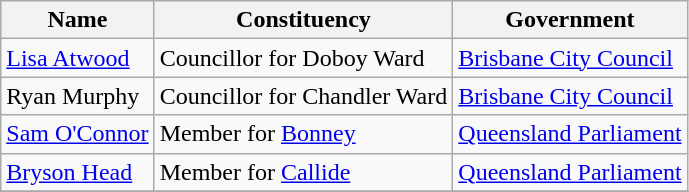<table class="wikitable">
<tr>
<th>Name</th>
<th>Constituency</th>
<th>Government</th>
</tr>
<tr>
<td><a href='#'>Lisa Atwood</a></td>
<td>Councillor for Doboy Ward</td>
<td><a href='#'>Brisbane City Council</a></td>
</tr>
<tr>
<td>Ryan Murphy</td>
<td>Councillor for Chandler Ward</td>
<td><a href='#'>Brisbane City Council</a></td>
</tr>
<tr>
<td><a href='#'>Sam O'Connor</a></td>
<td>Member for <a href='#'>Bonney</a></td>
<td><a href='#'>Queensland Parliament</a></td>
</tr>
<tr>
<td><a href='#'>Bryson Head</a></td>
<td>Member for <a href='#'>Callide</a></td>
<td><a href='#'>Queensland Parliament</a></td>
</tr>
<tr>
</tr>
</table>
